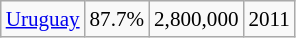<table class="wikitable floatright" style="font-size:88%;">
<tr>
<td><a href='#'>Uruguay</a></td>
<td>87.7%</td>
<td>2,800,000</td>
<td>2011</td>
</tr>
</table>
